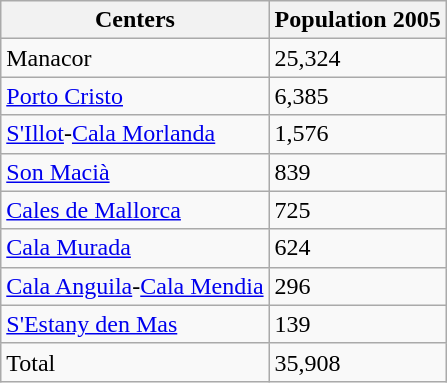<table class="wikitable">
<tr>
<th>Centers</th>
<th>Population 2005</th>
</tr>
<tr>
<td>Manacor</td>
<td>25,324</td>
</tr>
<tr>
<td><a href='#'>Porto Cristo</a></td>
<td>6,385</td>
</tr>
<tr>
<td><a href='#'>S'Illot</a>-<a href='#'>Cala Morlanda</a></td>
<td>1,576</td>
</tr>
<tr>
<td><a href='#'>Son Macià</a></td>
<td>839</td>
</tr>
<tr>
<td><a href='#'>Cales de Mallorca</a></td>
<td>725</td>
</tr>
<tr>
<td><a href='#'>Cala Murada</a></td>
<td>624</td>
</tr>
<tr>
<td><a href='#'>Cala Anguila</a>-<a href='#'>Cala Mendia</a></td>
<td>296</td>
</tr>
<tr>
<td><a href='#'>S'Estany den Mas</a></td>
<td>139</td>
</tr>
<tr>
<td>Total</td>
<td>35,908</td>
</tr>
</table>
